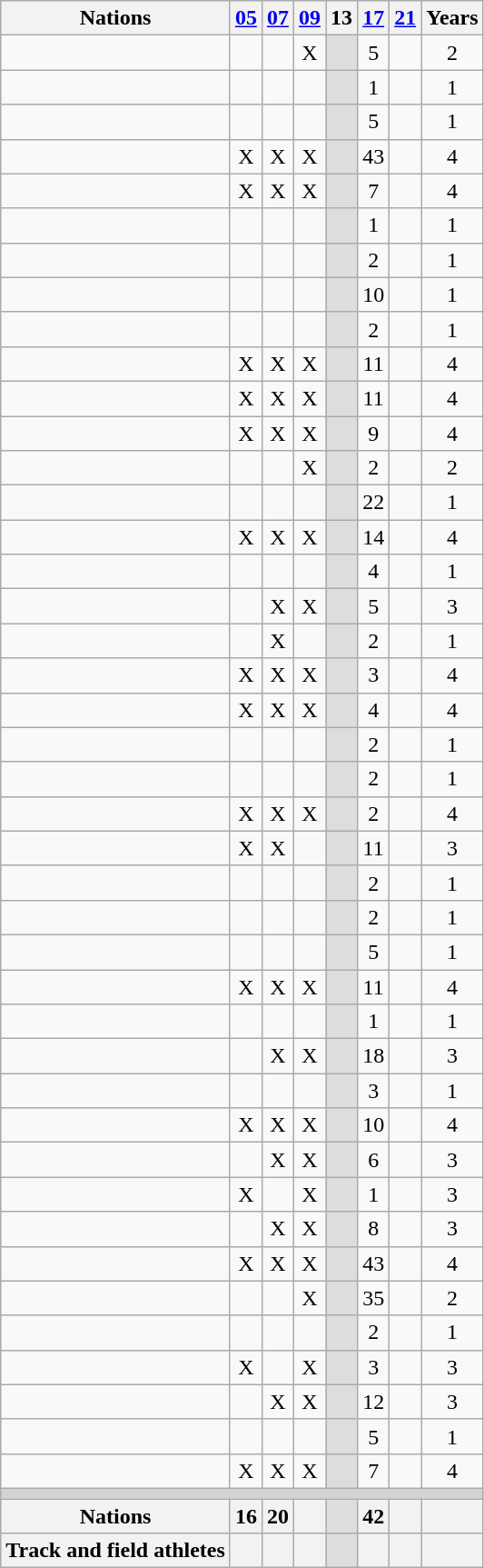<table class="wikitable">
<tr align=center>
<th>Nations</th>
<th><a href='#'>05</a></th>
<th><a href='#'>07</a></th>
<th><a href='#'>09</a></th>
<th><span>13</span></th>
<th><a href='#'>17</a></th>
<th><a href='#'>21</a></th>
<th>Years</th>
</tr>
<tr align=center>
<td align=left></td>
<td></td>
<td></td>
<td>X</td>
<td style="background:#ddd"></td>
<td>5</td>
<td></td>
<td>2</td>
</tr>
<tr align=center>
<td align=left></td>
<td></td>
<td></td>
<td></td>
<td style="background:#ddd"></td>
<td>1</td>
<td></td>
<td>1</td>
</tr>
<tr align=center>
<td align=left></td>
<td></td>
<td></td>
<td></td>
<td style="background:#ddd"></td>
<td>5</td>
<td></td>
<td>1</td>
</tr>
<tr align=center>
<td align=left></td>
<td>X</td>
<td>X</td>
<td>X</td>
<td style="background:#ddd"></td>
<td>43</td>
<td></td>
<td>4</td>
</tr>
<tr align=center>
<td align=left></td>
<td>X</td>
<td>X</td>
<td>X</td>
<td style="background:#ddd"></td>
<td>7</td>
<td></td>
<td>4</td>
</tr>
<tr align=center>
<td align=left></td>
<td></td>
<td></td>
<td></td>
<td style="background:#ddd"></td>
<td>1</td>
<td></td>
<td>1</td>
</tr>
<tr align=center>
<td align=left></td>
<td></td>
<td></td>
<td></td>
<td style="background:#ddd"></td>
<td>2</td>
<td></td>
<td>1</td>
</tr>
<tr align=center>
<td align=left></td>
<td></td>
<td></td>
<td></td>
<td style="background:#ddd"></td>
<td>10</td>
<td></td>
<td>1</td>
</tr>
<tr align=center>
<td align=left></td>
<td></td>
<td></td>
<td></td>
<td style="background:#ddd"></td>
<td>2</td>
<td></td>
<td>1</td>
</tr>
<tr align=center>
<td align=left></td>
<td>X</td>
<td>X</td>
<td>X</td>
<td style="background:#ddd"></td>
<td>11</td>
<td></td>
<td>4</td>
</tr>
<tr align=center>
<td align=left></td>
<td>X</td>
<td>X</td>
<td>X</td>
<td style="background:#ddd"></td>
<td>11</td>
<td></td>
<td>4</td>
</tr>
<tr align=center>
<td align=left></td>
<td>X</td>
<td>X</td>
<td>X</td>
<td style="background:#ddd"></td>
<td>9</td>
<td></td>
<td>4</td>
</tr>
<tr align=center>
<td align=left></td>
<td></td>
<td></td>
<td>X</td>
<td style="background:#ddd"></td>
<td>2</td>
<td></td>
<td>2</td>
</tr>
<tr align=center>
<td align=left></td>
<td></td>
<td></td>
<td></td>
<td style="background:#ddd"></td>
<td>22</td>
<td></td>
<td>1</td>
</tr>
<tr align=center>
<td align=left></td>
<td>X</td>
<td>X</td>
<td>X</td>
<td style="background:#ddd"></td>
<td>14</td>
<td></td>
<td>4</td>
</tr>
<tr align=center>
<td align=left></td>
<td></td>
<td></td>
<td></td>
<td style="background:#ddd"></td>
<td>4</td>
<td></td>
<td>1</td>
</tr>
<tr align=center>
<td align=left></td>
<td></td>
<td>X</td>
<td>X</td>
<td style="background:#ddd"></td>
<td>5</td>
<td></td>
<td>3</td>
</tr>
<tr align=center>
<td align=left></td>
<td></td>
<td>X</td>
<td></td>
<td style="background:#ddd"></td>
<td>2</td>
<td></td>
<td>1</td>
</tr>
<tr align=center>
<td align=left></td>
<td>X</td>
<td>X</td>
<td>X</td>
<td style="background:#ddd"></td>
<td>3</td>
<td></td>
<td>4</td>
</tr>
<tr align=center>
<td align=left></td>
<td>X</td>
<td>X</td>
<td>X</td>
<td style="background:#ddd"></td>
<td>4</td>
<td></td>
<td>4</td>
</tr>
<tr align=center>
<td align=left></td>
<td></td>
<td></td>
<td></td>
<td style="background:#ddd"></td>
<td>2</td>
<td></td>
<td>1</td>
</tr>
<tr align=center>
<td align=left></td>
<td></td>
<td></td>
<td></td>
<td style="background:#ddd"></td>
<td>2</td>
<td></td>
<td>1</td>
</tr>
<tr align=center>
<td align=left></td>
<td>X</td>
<td>X</td>
<td>X</td>
<td style="background:#ddd"></td>
<td>2</td>
<td></td>
<td>4</td>
</tr>
<tr align=center>
<td align=left></td>
<td>X</td>
<td>X</td>
<td></td>
<td style="background:#ddd"></td>
<td>11</td>
<td></td>
<td>3</td>
</tr>
<tr align=center>
<td align=left></td>
<td></td>
<td></td>
<td></td>
<td style="background:#ddd"></td>
<td>2</td>
<td></td>
<td>1</td>
</tr>
<tr align=center>
<td align=left></td>
<td></td>
<td></td>
<td></td>
<td style="background:#ddd"></td>
<td>2</td>
<td></td>
<td>1</td>
</tr>
<tr align=center>
<td align=left></td>
<td></td>
<td></td>
<td></td>
<td style="background:#ddd"></td>
<td>5</td>
<td></td>
<td>1</td>
</tr>
<tr align=center>
<td align=left></td>
<td>X</td>
<td>X</td>
<td>X</td>
<td style="background:#ddd"></td>
<td>11</td>
<td></td>
<td>4</td>
</tr>
<tr align=center>
<td align=left></td>
<td></td>
<td></td>
<td></td>
<td style="background:#ddd"></td>
<td>1</td>
<td></td>
<td>1</td>
</tr>
<tr align=center>
<td align=left></td>
<td></td>
<td>X</td>
<td>X</td>
<td style="background:#ddd"></td>
<td>18</td>
<td></td>
<td>3</td>
</tr>
<tr align=center>
<td align=left></td>
<td></td>
<td></td>
<td></td>
<td style="background:#ddd"></td>
<td>3</td>
<td></td>
<td>1</td>
</tr>
<tr align=center>
<td align=left></td>
<td>X</td>
<td>X</td>
<td>X</td>
<td style="background:#ddd"></td>
<td>10</td>
<td></td>
<td>4</td>
</tr>
<tr align=center>
<td align=left></td>
<td></td>
<td>X</td>
<td>X</td>
<td style="background:#ddd"></td>
<td>6</td>
<td></td>
<td>3</td>
</tr>
<tr align=center>
<td align=left></td>
<td>X</td>
<td></td>
<td>X</td>
<td style="background:#ddd"></td>
<td>1</td>
<td></td>
<td>3</td>
</tr>
<tr align=center>
<td align=left></td>
<td></td>
<td>X</td>
<td>X</td>
<td style="background:#ddd"></td>
<td>8</td>
<td></td>
<td>3</td>
</tr>
<tr align=center>
<td align=left></td>
<td>X</td>
<td>X</td>
<td>X</td>
<td style="background:#ddd"></td>
<td>43</td>
<td></td>
<td>4</td>
</tr>
<tr align=center>
<td align=left></td>
<td></td>
<td></td>
<td>X</td>
<td style="background:#ddd"></td>
<td>35</td>
<td></td>
<td>2</td>
</tr>
<tr align=center>
<td align=left></td>
<td></td>
<td></td>
<td></td>
<td style="background:#ddd"></td>
<td>2</td>
<td></td>
<td>1</td>
</tr>
<tr align=center>
<td align=left></td>
<td>X</td>
<td></td>
<td>X</td>
<td style="background:#ddd"></td>
<td>3</td>
<td></td>
<td>3</td>
</tr>
<tr align=center>
<td align=left></td>
<td></td>
<td>X</td>
<td>X</td>
<td style="background:#ddd"></td>
<td>12</td>
<td></td>
<td>3</td>
</tr>
<tr align=center>
<td align=left></td>
<td></td>
<td></td>
<td></td>
<td style="background:#ddd"></td>
<td>5</td>
<td></td>
<td>1</td>
</tr>
<tr align=center>
<td align=left></td>
<td>X</td>
<td>X</td>
<td>X</td>
<td style="background:#ddd"></td>
<td>7</td>
<td></td>
<td>4</td>
</tr>
<tr>
<td colspan=8 bgcolor=lightgray></td>
</tr>
<tr>
<th align=left>Nations</th>
<th>16</th>
<th>20</th>
<th></th>
<th style="background:#ddd"></th>
<th>42</th>
<th></th>
<th></th>
</tr>
<tr>
<th align=left>Track and field athletes</th>
<th></th>
<th></th>
<th></th>
<th style="background:#ddd"></th>
<th></th>
<th></th>
<th></th>
</tr>
</table>
